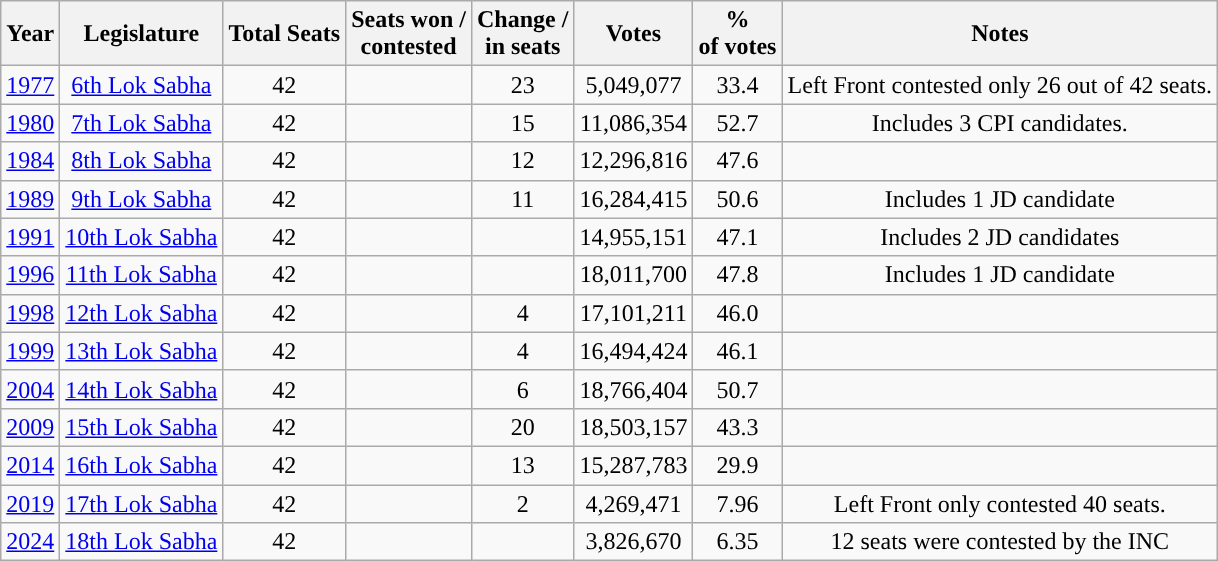<table class="wikitable plainrowheaders sortable">
<tr>
<th Style="background-color:">Year</th>
<th Style="background-color:">Legislature</th>
<th Style="background-color:">Total Seats</th>
<th Style="background-color:">Seats won /<br> contested</th>
<th Style="background-color:">Change /<br>in seats</th>
<th Style="background-color:">Votes</th>
<th Style="background-color:">% <br> of votes</th>
<th Style="background-color:">Notes</th>
</tr>
<tr style="text-align:center;">
<td><a href='#'>1977</a></td>
<td><a href='#'>6th Lok Sabha</a></td>
<td>42</td>
<td></td>
<td> 23</td>
<td>5,049,077</td>
<td>33.4</td>
<td>Left Front contested only 26 out of 42 seats.</td>
</tr>
<tr style="text-align:center;">
<td><a href='#'>1980</a></td>
<td><a href='#'>7th Lok Sabha</a></td>
<td>42</td>
<td></td>
<td> 15</td>
<td>11,086,354</td>
<td>52.7</td>
<td>Includes 3 CPI candidates.</td>
</tr>
<tr style="text-align:center;">
<td><a href='#'>1984</a></td>
<td><a href='#'>8th Lok Sabha</a></td>
<td>42</td>
<td></td>
<td> 12</td>
<td>12,296,816</td>
<td>47.6</td>
<td></td>
</tr>
<tr style="text-align:center;">
<td><a href='#'>1989</a></td>
<td><a href='#'>9th Lok Sabha</a></td>
<td>42</td>
<td></td>
<td> 11</td>
<td>16,284,415</td>
<td>50.6</td>
<td>Includes 1 JD candidate</td>
</tr>
<tr style="text-align:center;">
<td><a href='#'>1991</a></td>
<td><a href='#'>10th Lok Sabha</a></td>
<td>42</td>
<td></td>
<td></td>
<td>14,955,151</td>
<td>47.1</td>
<td>Includes 2 JD candidates</td>
</tr>
<tr style="text-align:center;">
<td><a href='#'>1996</a></td>
<td><a href='#'>11th Lok Sabha</a></td>
<td>42</td>
<td></td>
<td></td>
<td>18,011,700</td>
<td>47.8</td>
<td>Includes 1 JD candidate</td>
</tr>
<tr style="text-align:center;">
<td><a href='#'>1998</a></td>
<td><a href='#'>12th Lok Sabha</a></td>
<td>42</td>
<td></td>
<td> 4</td>
<td>17,101,211</td>
<td>46.0</td>
<td></td>
</tr>
<tr style="text-align:center;">
<td><a href='#'>1999</a></td>
<td><a href='#'>13th Lok Sabha</a></td>
<td>42</td>
<td></td>
<td> 4</td>
<td>16,494,424</td>
<td>46.1</td>
<td></td>
</tr>
<tr style="text-align:center;">
<td><a href='#'>2004</a></td>
<td><a href='#'>14th Lok Sabha</a></td>
<td>42</td>
<td></td>
<td> 6</td>
<td>18,766,404</td>
<td>50.7</td>
<td></td>
</tr>
<tr style="text-align:center;">
<td><a href='#'>2009</a></td>
<td><a href='#'>15th Lok Sabha</a></td>
<td>42</td>
<td></td>
<td> 20</td>
<td>18,503,157</td>
<td>43.3</td>
<td></td>
</tr>
<tr style="text-align:center;">
<td><a href='#'>2014</a></td>
<td><a href='#'>16th Lok Sabha</a></td>
<td>42</td>
<td></td>
<td> 13</td>
<td>15,287,783</td>
<td>29.9</td>
<td></td>
</tr>
<tr style="text-align:center;">
<td><a href='#'>2019</a></td>
<td><a href='#'>17th Lok Sabha</a></td>
<td>42</td>
<td></td>
<td> 2</td>
<td>4,269,471</td>
<td>7.96</td>
<td>Left Front only contested 40 seats.</td>
</tr>
<tr style="text-align:center;">
<td><a href='#'>2024</a></td>
<td><a href='#'>18th Lok Sabha</a></td>
<td>42</td>
<td></td>
<td></td>
<td>3,826,670</td>
<td>6.35</td>
<td>12 seats were contested by the INC</td>
</tr>
</table>
